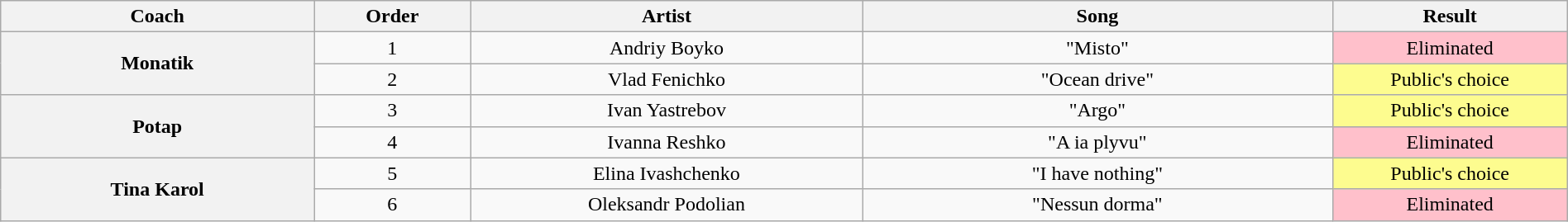<table class="wikitable" style="text-align:center; width:100%;">
<tr>
<th style="width:20%;">Coach</th>
<th style="width:10%;">Order</th>
<th style="width:25%;">Artist</th>
<th style="width:30%;">Song</th>
<th style="width:25%;">Result</th>
</tr>
<tr>
<th rowspan="2" scope="row">Monatik</th>
<td>1</td>
<td>Andriy Boyko</td>
<td>"Misto"</td>
<td style="background:pink;">Eliminated</td>
</tr>
<tr>
<td>2</td>
<td>Vlad Fenichko</td>
<td>"Ocean drive"</td>
<td style="background:#fdfc8f;">Public's сhoice</td>
</tr>
<tr>
<th rowspan="2" scope="row">Potap</th>
<td>3</td>
<td>Ivan Yastrebov</td>
<td>"Argo"</td>
<td style="background:#fdfc8f;">Public's сhoice</td>
</tr>
<tr>
<td>4</td>
<td>Ivanna Reshko</td>
<td>"A ia plyvu"</td>
<td style="background:pink;">Eliminated</td>
</tr>
<tr>
<th rowspan="2" scope="row">Tina Karol</th>
<td>5</td>
<td>Elina Ivashchenko</td>
<td>"I have nothing"</td>
<td style="background:#fdfc8f;">Public's сhoice</td>
</tr>
<tr>
<td>6</td>
<td>Oleksandr Podolian</td>
<td>"Nessun dorma"</td>
<td style="background:pink;">Eliminated</td>
</tr>
</table>
